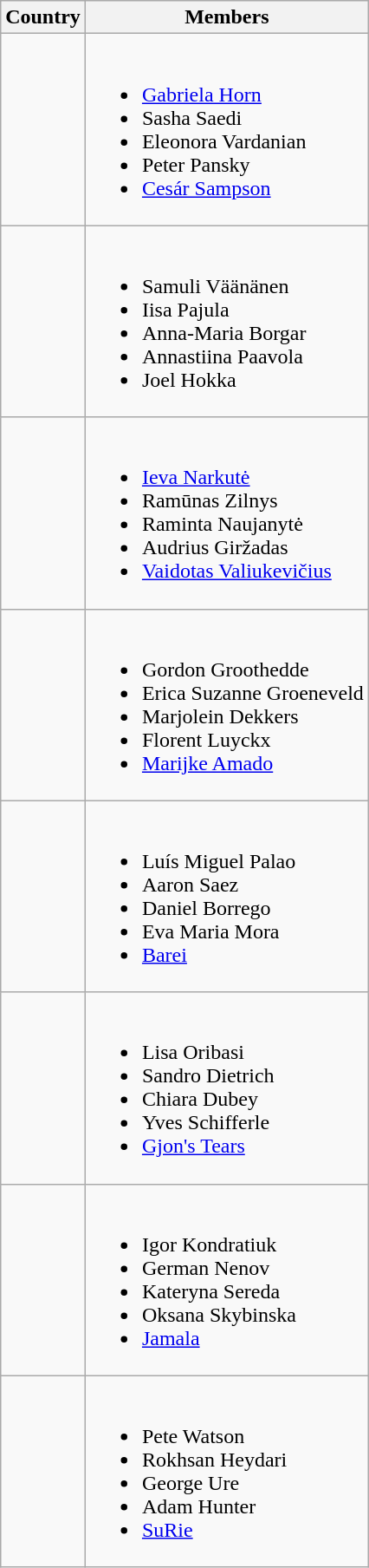<table class="wikitable collapsible" style="margin: 1em auto 1em auto">
<tr>
<th>Country</th>
<th>Members</th>
</tr>
<tr>
<td></td>
<td><br><ul><li><a href='#'>Gabriela Horn</a></li><li>Sasha Saedi</li><li>Eleonora Vardanian</li><li>Peter Pansky</li><li><a href='#'>Cesár Sampson</a></li></ul></td>
</tr>
<tr>
<td></td>
<td><br><ul><li>Samuli Väänänen</li><li>Iisa Pajula</li><li>Anna-Maria Borgar</li><li>Annastiina Paavola</li><li>Joel Hokka</li></ul></td>
</tr>
<tr>
<td></td>
<td><br><ul><li><a href='#'>Ieva Narkutė</a></li><li>Ramūnas Zilnys</li><li>Raminta Naujanytė</li><li>Audrius Giržadas</li><li><a href='#'>Vaidotas Valiukevičius</a></li></ul></td>
</tr>
<tr>
<td></td>
<td><br><ul><li>Gordon Groothedde</li><li>Erica Suzanne Groeneveld</li><li>Marjolein Dekkers</li><li>Florent Luyckx</li><li><a href='#'>Marijke Amado</a></li></ul></td>
</tr>
<tr>
<td></td>
<td><br><ul><li>Luís Miguel Palao</li><li>Aaron Saez</li><li>Daniel Borrego</li><li>Eva Maria Mora</li><li><a href='#'>Barei</a></li></ul></td>
</tr>
<tr>
<td></td>
<td><br><ul><li>Lisa Oribasi</li><li>Sandro Dietrich</li><li>Chiara Dubey</li><li>Yves Schifferle</li><li><a href='#'>Gjon's Tears</a></li></ul></td>
</tr>
<tr>
<td></td>
<td><br><ul><li>Igor Kondratiuk</li><li>German Nenov</li><li>Kateryna Sereda</li><li>Oksana Skybinska</li><li><a href='#'>Jamala</a></li></ul></td>
</tr>
<tr>
<td></td>
<td><br><ul><li>Pete Watson</li><li>Rokhsan Heydari</li><li>George Ure</li><li>Adam Hunter</li><li><a href='#'>SuRie</a></li></ul></td>
</tr>
</table>
